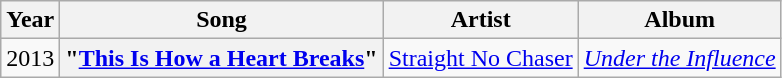<table class="wikitable plainrowheaders" style="text-align:center;">
<tr>
<th>Year</th>
<th>Song</th>
<th>Artist</th>
<th>Album</th>
</tr>
<tr>
<td>2013</td>
<th scope="row">"<a href='#'>This Is How a Heart Breaks</a>"</th>
<td><a href='#'>Straight No Chaser</a></td>
<td align="left"><em><a href='#'>Under the Influence</a></em></td>
</tr>
</table>
